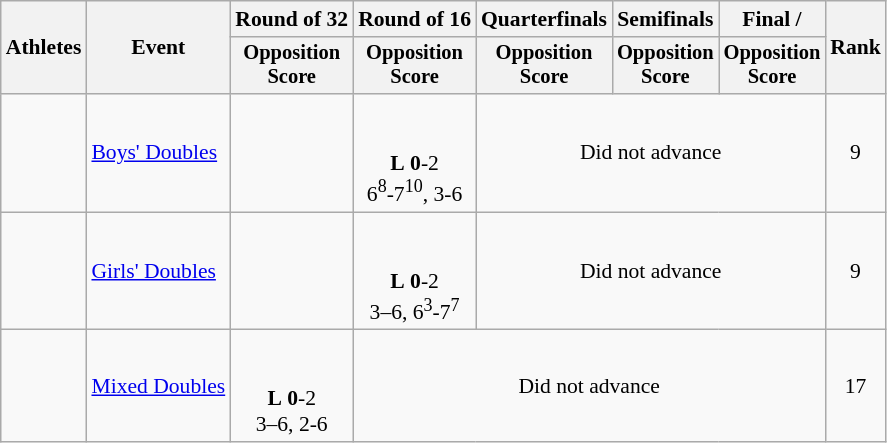<table class=wikitable style="font-size:90%">
<tr>
<th rowspan="2">Athletes</th>
<th rowspan="2">Event</th>
<th>Round of 32</th>
<th>Round of 16</th>
<th>Quarterfinals</th>
<th>Semifinals</th>
<th>Final / </th>
<th rowspan=2>Rank</th>
</tr>
<tr style="font-size:95%">
<th>Opposition<br>Score</th>
<th>Opposition<br>Score</th>
<th>Opposition<br>Score</th>
<th>Opposition<br>Score</th>
<th>Opposition<br>Score</th>
</tr>
<tr align=center>
<td align=left><br></td>
<td align=left><a href='#'>Boys' Doubles</a></td>
<td></td>
<td><br><br><strong>L</strong> <strong>0</strong>-2 <br> 6<sup>8</sup>-7<sup>10</sup>, 3-6</td>
<td colspan=3>Did not advance</td>
<td>9</td>
</tr>
<tr align=center>
<td align=left><br></td>
<td align=left><a href='#'>Girls' Doubles</a></td>
<td></td>
<td><br><br><strong>L</strong> <strong>0</strong>-2 <br>  3–6, 6<sup>3</sup>-7<sup>7</sup></td>
<td colspan=3>Did not advance</td>
<td>9</td>
</tr>
<tr align=center>
<td align=left><br></td>
<td align=left><a href='#'>Mixed Doubles</a></td>
<td><br><br><strong>L</strong> <strong>0</strong>-2 <br>  3–6, 2-6</td>
<td colspan=4>Did not advance</td>
<td>17</td>
</tr>
</table>
